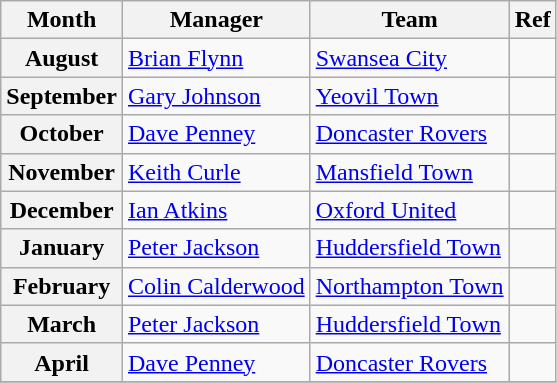<table class="wikitable">
<tr>
<th>Month</th>
<th>Manager</th>
<th>Team</th>
<th>Ref</th>
</tr>
<tr>
<th>August</th>
<td> <a href='#'>Brian Flynn</a></td>
<td><a href='#'>Swansea City</a></td>
<td></td>
</tr>
<tr>
<th>September</th>
<td> <a href='#'>Gary Johnson</a></td>
<td><a href='#'>Yeovil Town</a></td>
<td></td>
</tr>
<tr>
<th>October</th>
<td> <a href='#'>Dave Penney</a></td>
<td><a href='#'>Doncaster Rovers</a></td>
<td></td>
</tr>
<tr>
<th>November</th>
<td> <a href='#'>Keith Curle</a></td>
<td><a href='#'>Mansfield Town</a></td>
<td></td>
</tr>
<tr>
<th>December</th>
<td> <a href='#'>Ian Atkins</a></td>
<td><a href='#'>Oxford United</a></td>
<td></td>
</tr>
<tr>
<th>January</th>
<td> <a href='#'>Peter Jackson</a></td>
<td><a href='#'>Huddersfield Town</a></td>
<td></td>
</tr>
<tr>
<th>February</th>
<td> <a href='#'>Colin Calderwood</a></td>
<td><a href='#'>Northampton Town</a></td>
<td></td>
</tr>
<tr>
<th>March</th>
<td> <a href='#'>Peter Jackson</a></td>
<td><a href='#'>Huddersfield Town</a></td>
<td></td>
</tr>
<tr>
<th>April</th>
<td> <a href='#'>Dave Penney</a></td>
<td><a href='#'>Doncaster Rovers</a></td>
<td></td>
</tr>
<tr>
</tr>
</table>
